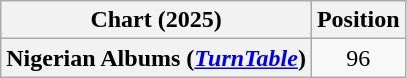<table class="wikitable plainrowheaders" style="text-align:center">
<tr>
<th scope="col">Chart (2025)</th>
<th scope="col">Position</th>
</tr>
<tr>
<th scope="row">Nigerian Albums (<a href='#'><em>TurnTable</em></a>)</th>
<td>96</td>
</tr>
</table>
